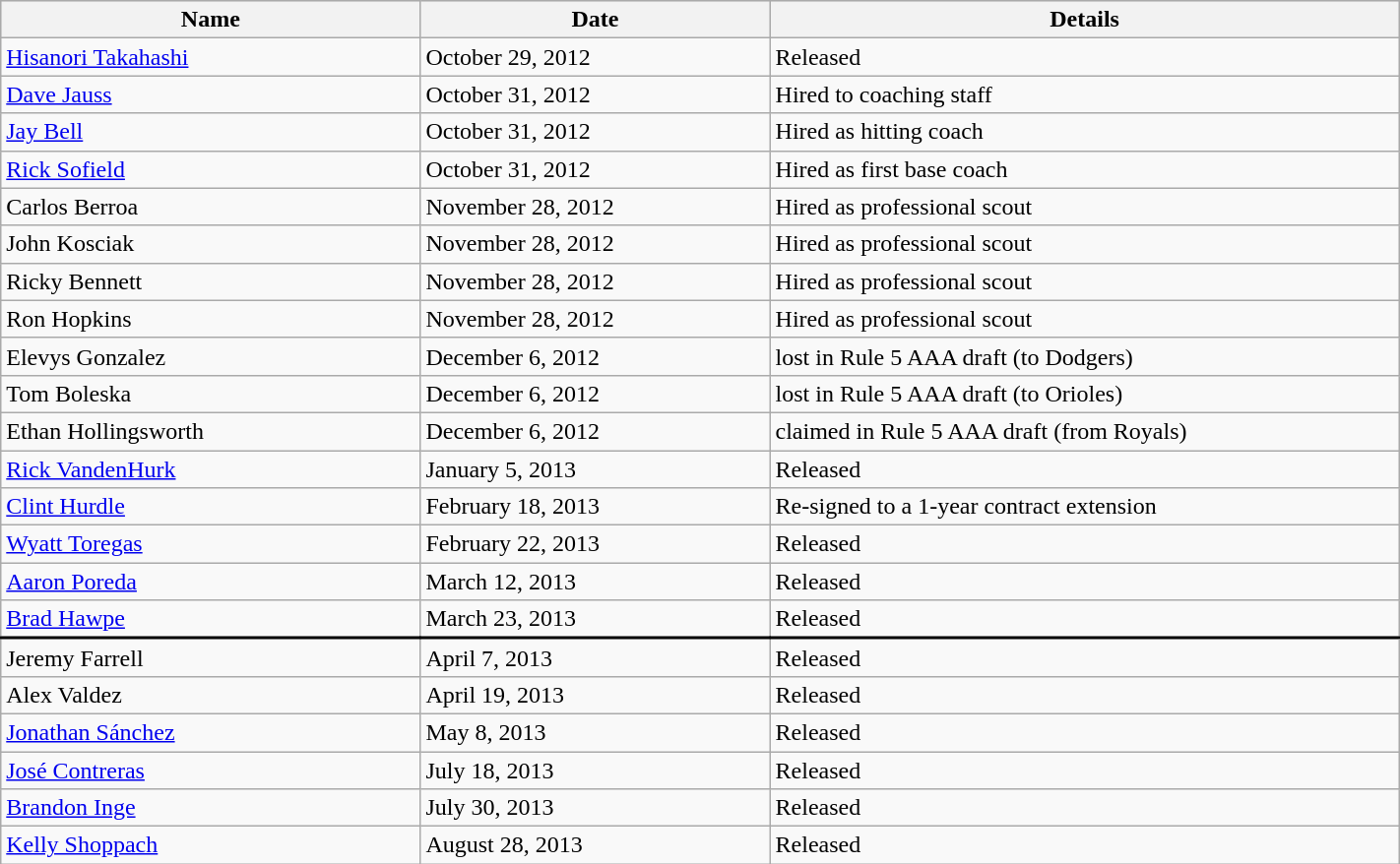<table class="wikitable" style="width:75%;">
<tr style="text-align:center; background:#ddd;">
<th style="width:30%;">Name</th>
<th style="width:25%;">Date</th>
<th style="width:45%;">Details</th>
</tr>
<tr>
<td><a href='#'>Hisanori Takahashi</a></td>
<td>October 29, 2012</td>
<td>Released</td>
</tr>
<tr>
<td><a href='#'>Dave Jauss</a></td>
<td>October 31, 2012</td>
<td>Hired to coaching staff</td>
</tr>
<tr>
<td><a href='#'>Jay Bell</a></td>
<td>October 31, 2012</td>
<td>Hired as hitting coach</td>
</tr>
<tr>
<td><a href='#'>Rick Sofield</a></td>
<td>October 31, 2012</td>
<td>Hired as first base coach</td>
</tr>
<tr>
<td>Carlos Berroa</td>
<td>November 28, 2012</td>
<td>Hired as professional scout</td>
</tr>
<tr>
<td>John Kosciak</td>
<td>November 28, 2012</td>
<td>Hired as professional scout</td>
</tr>
<tr>
<td>Ricky Bennett</td>
<td>November 28, 2012</td>
<td>Hired as professional scout</td>
</tr>
<tr>
<td>Ron Hopkins</td>
<td>November 28, 2012</td>
<td>Hired as professional scout</td>
</tr>
<tr>
<td>Elevys Gonzalez</td>
<td>December 6, 2012</td>
<td>lost in Rule 5 AAA draft (to Dodgers)</td>
</tr>
<tr>
<td>Tom Boleska</td>
<td>December 6, 2012</td>
<td>lost in Rule 5 AAA draft (to Orioles)</td>
</tr>
<tr>
<td>Ethan Hollingsworth</td>
<td>December 6, 2012</td>
<td>claimed in Rule 5 AAA draft (from Royals)</td>
</tr>
<tr>
<td><a href='#'>Rick VandenHurk</a></td>
<td>January 5, 2013</td>
<td>Released</td>
</tr>
<tr>
<td><a href='#'>Clint Hurdle</a></td>
<td>February 18, 2013</td>
<td>Re-signed to a 1-year contract extension</td>
</tr>
<tr>
<td><a href='#'>Wyatt Toregas</a></td>
<td>February 22, 2013</td>
<td>Released</td>
</tr>
<tr>
<td><a href='#'>Aaron Poreda</a></td>
<td>March 12, 2013</td>
<td>Released</td>
</tr>
<tr>
<td><a href='#'>Brad Hawpe</a></td>
<td>March 23, 2013</td>
<td>Released</td>
</tr>
<tr style="border-top:2px solid #000000;">
<td>Jeremy Farrell</td>
<td>April 7, 2013</td>
<td>Released</td>
</tr>
<tr>
<td>Alex Valdez</td>
<td>April 19, 2013</td>
<td>Released</td>
</tr>
<tr>
<td><a href='#'>Jonathan Sánchez</a></td>
<td>May 8, 2013</td>
<td>Released</td>
</tr>
<tr>
<td><a href='#'>José Contreras</a></td>
<td>July 18, 2013</td>
<td>Released</td>
</tr>
<tr>
<td><a href='#'>Brandon Inge</a></td>
<td>July 30, 2013</td>
<td>Released</td>
</tr>
<tr>
<td><a href='#'>Kelly Shoppach</a></td>
<td>August 28, 2013</td>
<td>Released</td>
</tr>
</table>
